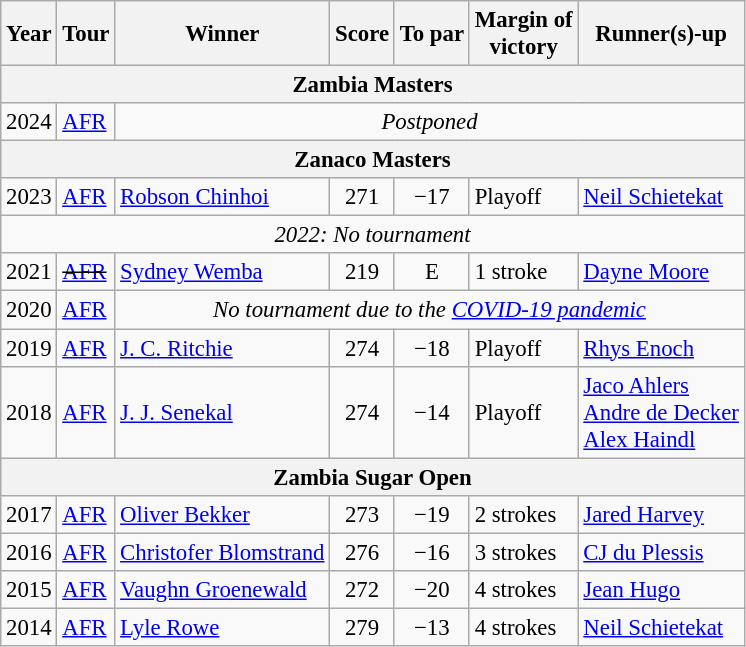<table class=wikitable style="font-size:95%">
<tr>
<th>Year</th>
<th>Tour</th>
<th>Winner</th>
<th>Score</th>
<th>To par</th>
<th>Margin of<br>victory</th>
<th>Runner(s)-up</th>
</tr>
<tr>
<th colspan=8>Zambia Masters</th>
</tr>
<tr>
<td>2024</td>
<td><a href='#'>AFR</a></td>
<td colspan=6 align=center><em>Postponed</em></td>
</tr>
<tr>
<th colspan=8>Zanaco Masters</th>
</tr>
<tr>
<td>2023</td>
<td><a href='#'>AFR</a></td>
<td> <a href='#'>Robson Chinhoi</a></td>
<td align=center>271</td>
<td align=center>−17</td>
<td>Playoff</td>
<td> <a href='#'>Neil Schietekat</a></td>
</tr>
<tr>
<td colspan=8 align=center><em>2022: No tournament</em></td>
</tr>
<tr>
<td>2021</td>
<td><s><a href='#'>AFR</a></s></td>
<td> <a href='#'>Sydney Wemba</a></td>
<td align=center>219</td>
<td align=center>E</td>
<td>1 stroke</td>
<td> <a href='#'>Dayne Moore</a></td>
</tr>
<tr>
<td>2020</td>
<td><a href='#'>AFR</a></td>
<td colspan=5 align=center><em>No tournament due to the <a href='#'>COVID-19 pandemic</a></em></td>
</tr>
<tr>
<td>2019</td>
<td><a href='#'>AFR</a></td>
<td> <a href='#'>J. C. Ritchie</a></td>
<td align=center>274</td>
<td align=center>−18</td>
<td>Playoff</td>
<td> <a href='#'>Rhys Enoch</a></td>
</tr>
<tr>
<td>2018</td>
<td><a href='#'>AFR</a></td>
<td> <a href='#'>J. J. Senekal</a></td>
<td align=center>274</td>
<td align=center>−14</td>
<td>Playoff</td>
<td> <a href='#'>Jaco Ahlers</a><br> <a href='#'>Andre de Decker</a><br> <a href='#'>Alex Haindl</a></td>
</tr>
<tr>
<th colspan=8>Zambia Sugar Open</th>
</tr>
<tr>
<td>2017</td>
<td><a href='#'>AFR</a></td>
<td> <a href='#'>Oliver Bekker</a></td>
<td align=center>273</td>
<td align=center>−19</td>
<td>2 strokes</td>
<td> <a href='#'>Jared Harvey</a></td>
</tr>
<tr>
<td>2016</td>
<td><a href='#'>AFR</a></td>
<td> <a href='#'>Christofer Blomstrand</a></td>
<td align=center>276</td>
<td align=center>−16</td>
<td>3 strokes</td>
<td> <a href='#'>CJ du Plessis</a></td>
</tr>
<tr>
<td>2015</td>
<td><a href='#'>AFR</a></td>
<td> <a href='#'>Vaughn Groenewald</a></td>
<td align=center>272</td>
<td align=center>−20</td>
<td>4 strokes</td>
<td> <a href='#'>Jean Hugo</a></td>
</tr>
<tr>
<td>2014</td>
<td><a href='#'>AFR</a></td>
<td> <a href='#'>Lyle Rowe</a></td>
<td align=center>279</td>
<td align=center>−13</td>
<td>4 strokes</td>
<td> <a href='#'>Neil Schietekat</a></td>
</tr>
</table>
